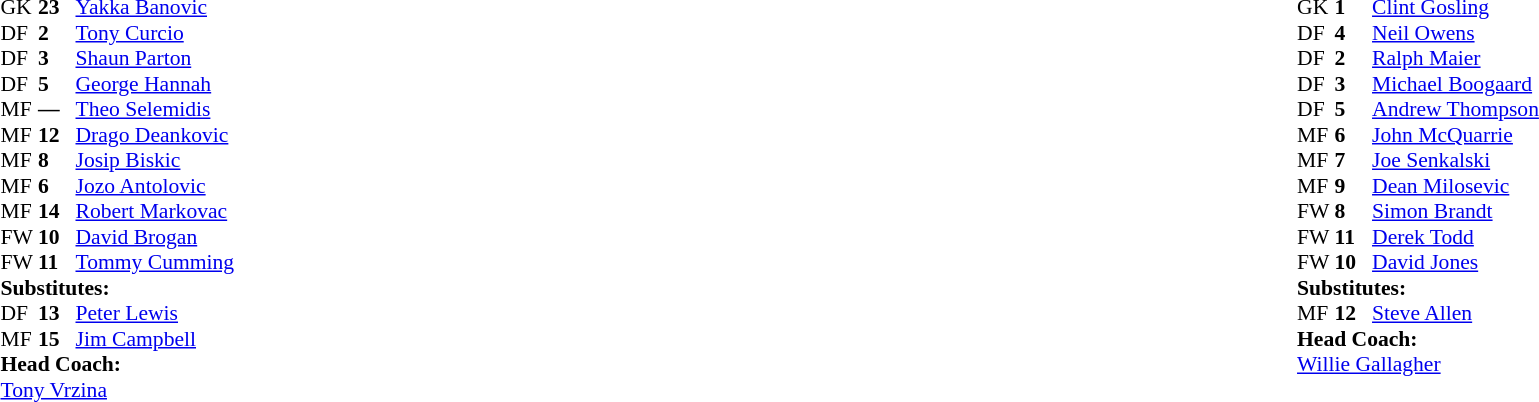<table width="100%">
<tr>
<td valign="top" width="40%"><br><table style="font-size:90%" cellspacing="0" cellpadding="0">
<tr>
<th width=25></th>
<th width=25></th>
</tr>
<tr>
<td>GK</td>
<td><strong>23</strong></td>
<td> <a href='#'>Yakka Banovic</a></td>
</tr>
<tr>
<td>DF</td>
<td><strong>2</strong></td>
<td> <a href='#'>Tony Curcio</a></td>
</tr>
<tr>
<td>DF</td>
<td><strong>3</strong></td>
<td> <a href='#'>Shaun Parton</a></td>
</tr>
<tr>
<td>DF</td>
<td><strong>5</strong></td>
<td> <a href='#'>George Hannah</a></td>
</tr>
<tr>
<td>MF</td>
<td><strong>—</strong></td>
<td> <a href='#'>Theo Selemidis</a></td>
</tr>
<tr>
<td>MF</td>
<td><strong>12</strong></td>
<td> <a href='#'>Drago Deankovic</a></td>
<td></td>
<td></td>
</tr>
<tr>
<td>MF</td>
<td><strong>8</strong></td>
<td> <a href='#'>Josip Biskic</a></td>
</tr>
<tr>
<td>MF</td>
<td><strong>6</strong></td>
<td> <a href='#'>Jozo Antolovic</a></td>
<td></td>
<td></td>
</tr>
<tr>
<td>MF</td>
<td><strong>14</strong></td>
<td> <a href='#'>Robert Markovac</a></td>
</tr>
<tr>
<td>FW</td>
<td><strong>10</strong></td>
<td> <a href='#'>David Brogan</a></td>
</tr>
<tr>
<td>FW</td>
<td><strong>11</strong></td>
<td> <a href='#'>Tommy Cumming</a></td>
</tr>
<tr>
<td colspan=3><strong>Substitutes:</strong></td>
</tr>
<tr>
<td>DF</td>
<td><strong>13</strong></td>
<td> <a href='#'>Peter Lewis</a></td>
<td></td>
<td></td>
</tr>
<tr>
<td>MF</td>
<td><strong>15</strong></td>
<td> <a href='#'>Jim Campbell</a></td>
<td></td>
<td></td>
</tr>
<tr>
<td colspan=3><strong>Head Coach:</strong></td>
</tr>
<tr>
<td colspan=3> <a href='#'>Tony Vrzina</a></td>
</tr>
</table>
</td>
<td valign="top"></td>
<td valign="top" width="50%"><br><table style="font-size:90%; margin:auto" cellspacing="0" cellpadding="0">
<tr>
<th width=25></th>
<th width=25></th>
</tr>
<tr>
<td>GK</td>
<td><strong>1</strong></td>
<td> <a href='#'>Clint Gosling</a></td>
</tr>
<tr>
<td>DF</td>
<td><strong>4</strong></td>
<td> <a href='#'>Neil Owens</a></td>
</tr>
<tr>
<td>DF</td>
<td><strong>2</strong></td>
<td> <a href='#'>Ralph Maier</a></td>
</tr>
<tr>
<td>DF</td>
<td><strong>3</strong></td>
<td> <a href='#'>Michael Boogaard</a></td>
<td></td>
<td></td>
</tr>
<tr>
<td>DF</td>
<td><strong>5</strong></td>
<td> <a href='#'>Andrew Thompson</a></td>
</tr>
<tr>
<td>MF</td>
<td><strong>6</strong></td>
<td> <a href='#'>John McQuarrie</a></td>
</tr>
<tr>
<td>MF</td>
<td><strong>7</strong></td>
<td> <a href='#'>Joe Senkalski</a></td>
</tr>
<tr>
<td>MF</td>
<td><strong>9</strong></td>
<td> <a href='#'>Dean Milosevic</a></td>
<td></td>
<td></td>
</tr>
<tr>
<td>FW</td>
<td><strong>8</strong></td>
<td> <a href='#'>Simon Brandt</a></td>
</tr>
<tr>
<td>FW</td>
<td><strong>11</strong></td>
<td> <a href='#'>Derek Todd</a></td>
</tr>
<tr>
<td>FW</td>
<td><strong>10</strong></td>
<td> <a href='#'>David Jones</a></td>
</tr>
<tr>
<td colspan=3><strong>Substitutes:</strong></td>
</tr>
<tr>
<td>MF</td>
<td><strong>12</strong></td>
<td> <a href='#'>Steve Allen</a></td>
<td></td>
<td></td>
</tr>
<tr>
<td colspan=3><strong>Head Coach:</strong></td>
</tr>
<tr>
<td colspan=3> <a href='#'>Willie Gallagher</a></td>
</tr>
</table>
</td>
</tr>
</table>
